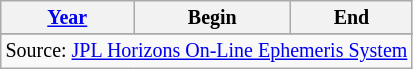<table class="wikitable" style="text-align: center; font-size:smaller;">
<tr>
<th><a href='#'>Year</a></th>
<th>Begin</th>
<th>End</th>
</tr>
<tr>
</tr>
<tr>
</tr>
<tr>
</tr>
<tr>
</tr>
<tr>
</tr>
<tr>
</tr>
<tr>
</tr>
<tr>
</tr>
<tr>
</tr>
<tr>
</tr>
<tr>
</tr>
<tr>
</tr>
<tr>
</tr>
<tr>
</tr>
<tr>
</tr>
<tr>
</tr>
<tr>
</tr>
<tr>
</tr>
<tr>
</tr>
<tr>
</tr>
<tr>
</tr>
<tr>
</tr>
<tr>
</tr>
<tr>
</tr>
<tr>
</tr>
<tr>
</tr>
<tr>
</tr>
<tr>
</tr>
<tr>
</tr>
<tr>
</tr>
<tr>
<td colspan=3>Source: <a href='#'>JPL Horizons On-Line Ephemeris System</a></td>
</tr>
</table>
